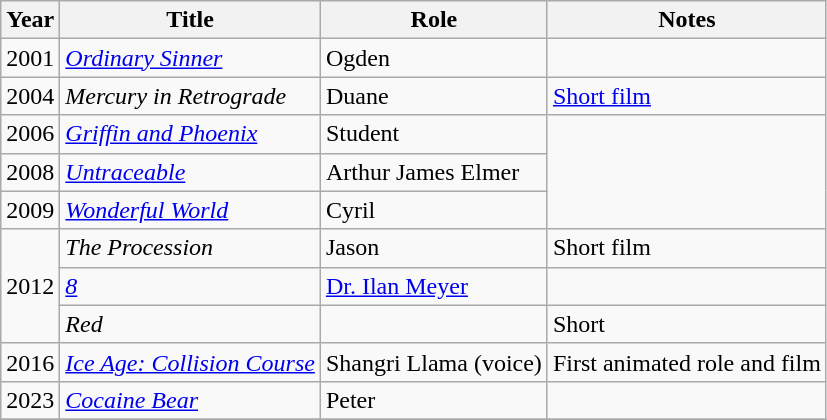<table class="wikitable sortable">
<tr>
<th>Year</th>
<th>Title</th>
<th>Role</th>
<th class="unsortable">Notes</th>
</tr>
<tr>
<td>2001</td>
<td><em><a href='#'>Ordinary Sinner</a></em></td>
<td>Ogden</td>
<td></td>
</tr>
<tr>
<td>2004</td>
<td><em>Mercury in Retrograde</em></td>
<td>Duane</td>
<td><a href='#'>Short film</a></td>
</tr>
<tr>
<td>2006</td>
<td><em><a href='#'>Griffin and Phoenix</a></em></td>
<td>Student</td>
<td rowspan="3"></td>
</tr>
<tr>
<td>2008</td>
<td><em><a href='#'>Untraceable</a></em></td>
<td>Arthur James Elmer</td>
</tr>
<tr>
<td>2009</td>
<td><em><a href='#'>Wonderful World</a></em></td>
<td>Cyril</td>
</tr>
<tr>
<td rowspan="3">2012</td>
<td><em>The Procession</em></td>
<td>Jason</td>
<td>Short film</td>
</tr>
<tr>
<td><em><a href='#'>8</a></em></td>
<td><a href='#'>Dr. Ilan Meyer</a></td>
<td></td>
</tr>
<tr>
<td><em>Red</em></td>
<td></td>
<td>Short</td>
</tr>
<tr>
<td>2016</td>
<td><em><a href='#'>Ice Age: Collision Course</a></em></td>
<td>Shangri Llama (voice)</td>
<td>First animated role and film</td>
</tr>
<tr>
<td>2023</td>
<td><em><a href='#'>Cocaine Bear</a></em></td>
<td>Peter</td>
<td></td>
</tr>
<tr>
</tr>
</table>
